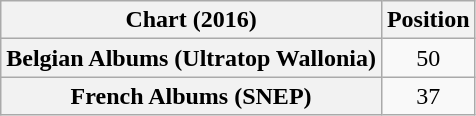<table class="wikitable sortable plainrowheaders" style="text-align:center">
<tr>
<th scope="col">Chart (2016)</th>
<th scope="col">Position</th>
</tr>
<tr>
<th scope="row">Belgian Albums (Ultratop Wallonia)</th>
<td>50</td>
</tr>
<tr>
<th scope="row">French Albums (SNEP)</th>
<td>37</td>
</tr>
</table>
